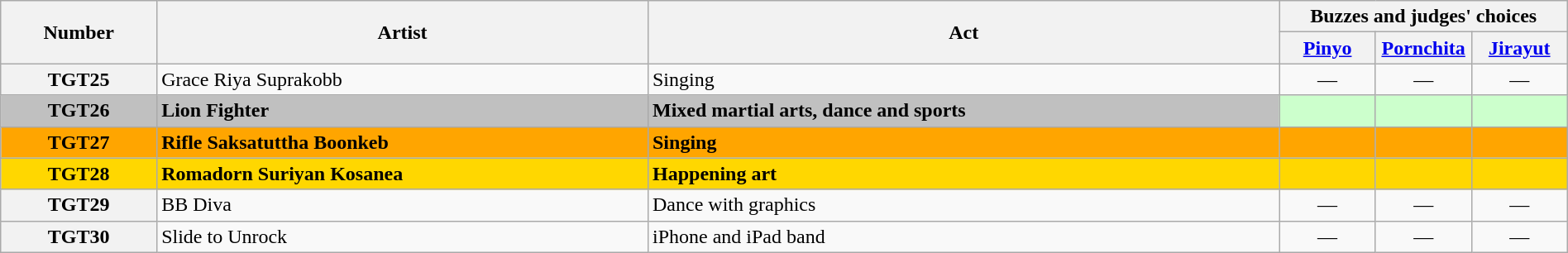<table class="wikitable" width="100%">
<tr>
<th rowspan=2>Number</th>
<th rowspan=2>Artist</th>
<th rowspan=2>Act</th>
<th colspan=3>Buzzes and judges' choices</th>
</tr>
<tr>
<th width="70"><a href='#'>Pinyo</a></th>
<th width="70"><a href='#'>Pornchita</a></th>
<th width="70"><a href='#'>Jirayut</a></th>
</tr>
<tr>
<th>TGT25</th>
<td>Grace Riya Suprakobb</td>
<td>Singing</td>
<td align="center">—</td>
<td align="center">—</td>
<td align="center">—</td>
</tr>
<tr>
<th style="background-color:silver">TGT26</th>
<td style="background-color:silver"><strong>Lion Fighter</strong></td>
<td style="background-color:silver"><strong>Mixed martial arts, dance and sports</strong></td>
<td style="background-color:#CFC;text-align:center"></td>
<td style="background-color:#CFC;text-align:center"></td>
<td style="background-color:#CFC;text-align:center"></td>
</tr>
<tr>
<th style="background-color:orange">TGT27</th>
<td style="background-color:orange"><strong>Rifle Saksatuttha Boonkeb </strong></td>
<td style="background-color:orange"><strong>Singing</strong></td>
<td style="background-color:orange"></td>
<td style="background-color:orange"></td>
<td style="background-color:orange"></td>
</tr>
<tr>
<th style="background:gold;">TGT28</th>
<td style="background:gold;"><strong>Romadorn Suriyan Kosanea</strong></td>
<td style="background:gold;"><strong>Happening art</strong></td>
<td style="background:gold;"></td>
<td style="background:gold;"></td>
<td style="background:gold;"></td>
</tr>
<tr>
<th>TGT29</th>
<td>BB Diva</td>
<td>Dance with graphics</td>
<td align="center">—</td>
<td align="center">—</td>
<td align="center">—</td>
</tr>
<tr>
<th>TGT30</th>
<td>Slide to Unrock</td>
<td>iPhone and iPad band</td>
<td align="center">—</td>
<td align="center">—</td>
<td align="center">—</td>
</tr>
</table>
